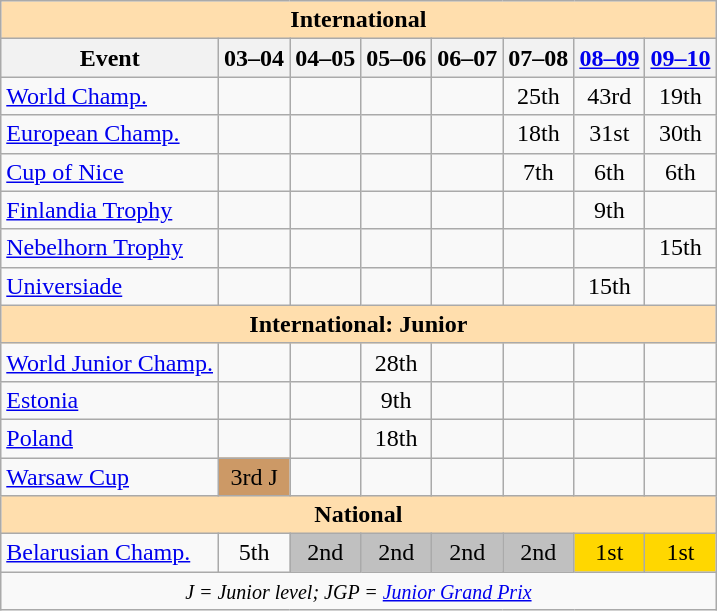<table class="wikitable" style="text-align:center">
<tr>
<th style="background-color: #ffdead; " colspan=8 align=center>International</th>
</tr>
<tr>
<th>Event</th>
<th>03–04</th>
<th>04–05</th>
<th>05–06</th>
<th>06–07</th>
<th>07–08</th>
<th><a href='#'>08–09</a></th>
<th><a href='#'>09–10</a></th>
</tr>
<tr>
<td align=left><a href='#'>World Champ.</a></td>
<td></td>
<td></td>
<td></td>
<td></td>
<td>25th</td>
<td>43rd</td>
<td>19th</td>
</tr>
<tr>
<td align=left><a href='#'>European Champ.</a></td>
<td></td>
<td></td>
<td></td>
<td></td>
<td>18th</td>
<td>31st</td>
<td>30th</td>
</tr>
<tr>
<td align=left><a href='#'>Cup of Nice</a></td>
<td></td>
<td></td>
<td></td>
<td></td>
<td>7th</td>
<td>6th</td>
<td>6th</td>
</tr>
<tr>
<td align=left><a href='#'>Finlandia Trophy</a></td>
<td></td>
<td></td>
<td></td>
<td></td>
<td></td>
<td>9th</td>
<td></td>
</tr>
<tr>
<td align=left><a href='#'>Nebelhorn Trophy</a></td>
<td></td>
<td></td>
<td></td>
<td></td>
<td></td>
<td></td>
<td>15th</td>
</tr>
<tr>
<td align=left><a href='#'>Universiade</a></td>
<td></td>
<td></td>
<td></td>
<td></td>
<td></td>
<td>15th</td>
<td></td>
</tr>
<tr>
<th style="background-color: #ffdead; " colspan=8 align=center>International: Junior</th>
</tr>
<tr>
<td align=left><a href='#'>World Junior Champ.</a></td>
<td></td>
<td></td>
<td>28th</td>
<td></td>
<td></td>
<td></td>
<td></td>
</tr>
<tr>
<td align=left> <a href='#'>Estonia</a></td>
<td></td>
<td></td>
<td>9th</td>
<td></td>
<td></td>
<td></td>
<td></td>
</tr>
<tr>
<td align=left> <a href='#'>Poland</a></td>
<td></td>
<td></td>
<td>18th</td>
<td></td>
<td></td>
<td></td>
<td></td>
</tr>
<tr>
<td align=left><a href='#'>Warsaw Cup</a></td>
<td bgcolor=cc9966>3rd J</td>
<td></td>
<td></td>
<td></td>
<td></td>
<td></td>
<td></td>
</tr>
<tr>
<th style="background-color: #ffdead; " colspan=8 align=center>National</th>
</tr>
<tr>
<td align=left><a href='#'>Belarusian Champ.</a></td>
<td>5th</td>
<td bgcolor=silver>2nd</td>
<td bgcolor=silver>2nd</td>
<td bgcolor=silver>2nd</td>
<td bgcolor=silver>2nd</td>
<td bgcolor=gold>1st</td>
<td bgcolor=gold>1st</td>
</tr>
<tr>
<td colspan=8 align=center><small> <em>J = Junior level; JGP = <a href='#'>Junior Grand Prix</a></em> </small></td>
</tr>
</table>
